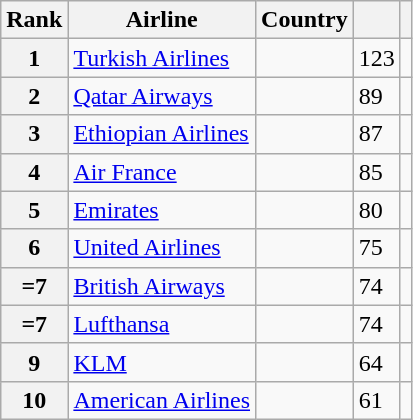<table class="wikitable sortable">
<tr>
<th>Rank</th>
<th>Airline</th>
<th>Country</th>
<th></th>
<th></th>
</tr>
<tr>
<th>1</th>
<td><a href='#'>Turkish Airlines</a></td>
<td></td>
<td>123</td>
<td></td>
</tr>
<tr>
<th>2</th>
<td><a href='#'>Qatar Airways</a></td>
<td></td>
<td>89</td>
<td></td>
</tr>
<tr>
<th>3</th>
<td><a href='#'>Ethiopian Airlines</a></td>
<td></td>
<td>87</td>
<td></td>
</tr>
<tr>
<th>4</th>
<td><a href='#'>Air France</a></td>
<td></td>
<td>85</td>
<td></td>
</tr>
<tr>
<th>5</th>
<td><a href='#'>Emirates</a></td>
<td></td>
<td>80</td>
<td></td>
</tr>
<tr>
<th>6</th>
<td><a href='#'>United Airlines</a></td>
<td></td>
<td>75</td>
<td></td>
</tr>
<tr>
<th>=7</th>
<td><a href='#'>British Airways</a></td>
<td></td>
<td>74</td>
<td></td>
</tr>
<tr>
<th>=7</th>
<td><a href='#'>Lufthansa</a></td>
<td></td>
<td>74</td>
<td></td>
</tr>
<tr>
<th>9</th>
<td><a href='#'>KLM</a></td>
<td></td>
<td>64</td>
<td></td>
</tr>
<tr>
<th>10</th>
<td><a href='#'>American Airlines</a></td>
<td></td>
<td>61</td>
<td></td>
</tr>
</table>
